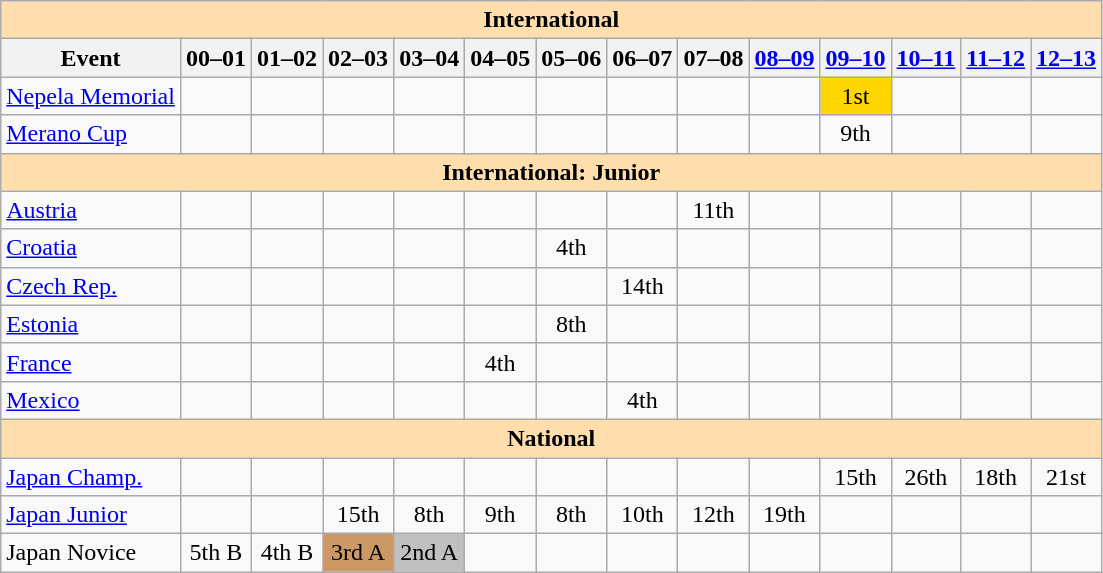<table class="wikitable" style="text-align:center">
<tr>
<th colspan="14" style="background-color: #ffdead; " align="center">International</th>
</tr>
<tr>
<th>Event</th>
<th>00–01</th>
<th>01–02</th>
<th>02–03</th>
<th>03–04</th>
<th>04–05</th>
<th>05–06</th>
<th>06–07</th>
<th>07–08</th>
<th><a href='#'>08–09</a></th>
<th><a href='#'>09–10</a></th>
<th><a href='#'>10–11</a></th>
<th><a href='#'>11–12</a></th>
<th><a href='#'>12–13</a></th>
</tr>
<tr>
<td align=left><a href='#'>Nepela Memorial</a></td>
<td></td>
<td></td>
<td></td>
<td></td>
<td></td>
<td></td>
<td></td>
<td></td>
<td></td>
<td bgcolor=gold>1st</td>
<td></td>
<td></td>
<td></td>
</tr>
<tr>
<td align=left><a href='#'>Merano Cup</a></td>
<td></td>
<td></td>
<td></td>
<td></td>
<td></td>
<td></td>
<td></td>
<td></td>
<td></td>
<td>9th</td>
<td></td>
<td></td>
<td></td>
</tr>
<tr>
<th colspan="14" style="background-color: #ffdead; " align="center">International: Junior</th>
</tr>
<tr>
<td align=left> <a href='#'>Austria</a></td>
<td></td>
<td></td>
<td></td>
<td></td>
<td></td>
<td></td>
<td></td>
<td>11th</td>
<td></td>
<td></td>
<td></td>
<td></td>
<td></td>
</tr>
<tr>
<td align=left> <a href='#'>Croatia</a></td>
<td></td>
<td></td>
<td></td>
<td></td>
<td></td>
<td>4th</td>
<td></td>
<td></td>
<td></td>
<td></td>
<td></td>
<td></td>
<td></td>
</tr>
<tr>
<td align=left> <a href='#'>Czech Rep.</a></td>
<td></td>
<td></td>
<td></td>
<td></td>
<td></td>
<td></td>
<td>14th</td>
<td></td>
<td></td>
<td></td>
<td></td>
<td></td>
<td></td>
</tr>
<tr>
<td align=left> <a href='#'>Estonia</a></td>
<td></td>
<td></td>
<td></td>
<td></td>
<td></td>
<td>8th</td>
<td></td>
<td></td>
<td></td>
<td></td>
<td></td>
<td></td>
<td></td>
</tr>
<tr>
<td align=left> <a href='#'>France</a></td>
<td></td>
<td></td>
<td></td>
<td></td>
<td>4th</td>
<td></td>
<td></td>
<td></td>
<td></td>
<td></td>
<td></td>
<td></td>
<td></td>
</tr>
<tr>
<td align=left> <a href='#'>Mexico</a></td>
<td></td>
<td></td>
<td></td>
<td></td>
<td></td>
<td></td>
<td>4th</td>
<td></td>
<td></td>
<td></td>
<td></td>
<td></td>
<td></td>
</tr>
<tr>
<th colspan="14" style="background-color: #ffdead; " align="center">National</th>
</tr>
<tr>
<td align=left><a href='#'>Japan Champ.</a></td>
<td></td>
<td></td>
<td></td>
<td></td>
<td></td>
<td></td>
<td></td>
<td></td>
<td></td>
<td>15th</td>
<td>26th</td>
<td>18th</td>
<td>21st</td>
</tr>
<tr>
<td align=left><a href='#'>Japan Junior</a></td>
<td></td>
<td></td>
<td>15th</td>
<td>8th</td>
<td>9th</td>
<td>8th</td>
<td>10th</td>
<td>12th</td>
<td>19th</td>
<td></td>
<td></td>
<td></td>
<td></td>
</tr>
<tr>
<td align=left>Japan Novice</td>
<td>5th B</td>
<td>4th B</td>
<td bgcolor=cc9966>3rd A</td>
<td bgcolor=silver>2nd A</td>
<td></td>
<td></td>
<td></td>
<td></td>
<td></td>
<td></td>
<td></td>
<td></td>
<td></td>
</tr>
</table>
